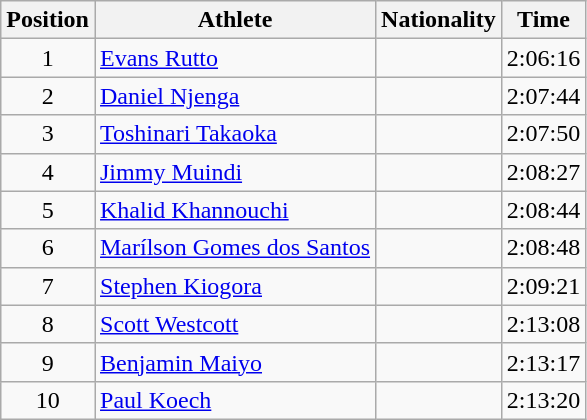<table class="wikitable sortable">
<tr>
<th>Position</th>
<th>Athlete</th>
<th>Nationality</th>
<th>Time</th>
</tr>
<tr>
<td style="text-align:center">1</td>
<td><a href='#'>Evans Rutto</a></td>
<td></td>
<td>2:06:16</td>
</tr>
<tr>
<td style="text-align:center">2</td>
<td><a href='#'>Daniel Njenga</a></td>
<td></td>
<td>2:07:44</td>
</tr>
<tr>
<td style="text-align:center">3</td>
<td><a href='#'>Toshinari Takaoka</a></td>
<td></td>
<td>2:07:50</td>
</tr>
<tr>
<td style="text-align:center">4</td>
<td><a href='#'>Jimmy Muindi</a></td>
<td></td>
<td>2:08:27</td>
</tr>
<tr>
<td style="text-align:center">5</td>
<td><a href='#'>Khalid Khannouchi</a></td>
<td></td>
<td>2:08:44</td>
</tr>
<tr>
<td style="text-align:center">6</td>
<td><a href='#'>Marílson Gomes dos Santos</a></td>
<td></td>
<td>2:08:48</td>
</tr>
<tr>
<td style="text-align:center">7</td>
<td><a href='#'>Stephen Kiogora</a></td>
<td></td>
<td>2:09:21</td>
</tr>
<tr>
<td style="text-align:center">8</td>
<td><a href='#'>Scott Westcott</a></td>
<td></td>
<td>2:13:08</td>
</tr>
<tr>
<td style="text-align:center">9</td>
<td><a href='#'>Benjamin Maiyo</a></td>
<td></td>
<td>2:13:17</td>
</tr>
<tr>
<td style="text-align:center">10</td>
<td><a href='#'>Paul Koech</a></td>
<td></td>
<td>2:13:20</td>
</tr>
</table>
